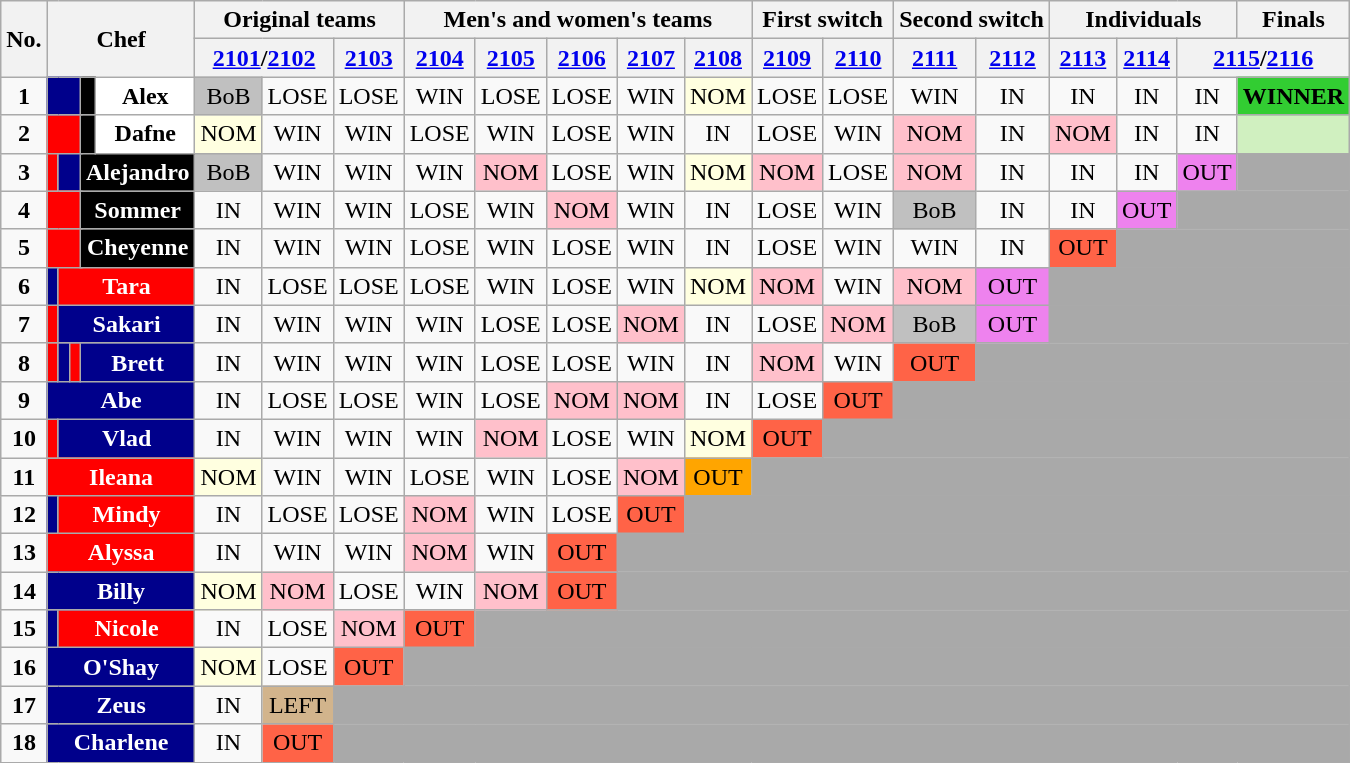<table class="wikitable" style="text-align:center">
<tr>
<th rowspan="2">No.</th>
<th colspan="6" rowspan="2">Chef</th>
<th colspan="3">Original teams</th>
<th colspan="5">Men's and women's teams</th>
<th colspan="2">First switch</th>
<th colspan="2">Second switch</th>
<th colspan="3">Individuals</th>
<th colspan="2">Finals</th>
</tr>
<tr>
<th colspan="2"><a href='#'>2101</a>/<a href='#'>2102</a></th>
<th><a href='#'>2103</a></th>
<th><a href='#'>2104</a></th>
<th><a href='#'>2105</a></th>
<th><a href='#'>2106</a></th>
<th><a href='#'>2107</a></th>
<th><a href='#'>2108</a></th>
<th><a href='#'>2109</a></th>
<th><a href='#'>2110</a></th>
<th><a href='#'>2111</a></th>
<th><a href='#'>2112</a></th>
<th><a href='#'>2113</a></th>
<th><a href='#'>2114</a></th>
<th colspan="2"><a href='#'>2115</a>/<a href='#'>2116</a></th>
</tr>
<tr>
<td scope="row"><strong>1</strong></td>
<td style="background:darkblue; color:#fff;" colspan="4"></td>
<td style="background:black; color:#fff;" color:#fff;"></td>
<td style="background:white; color:#000;"><strong>Alex</strong></td>
<td style="background:silver">BoB</td>
<td>LOSE</td>
<td>LOSE</td>
<td>WIN</td>
<td>LOSE</td>
<td>LOSE</td>
<td>WIN</td>
<td style="background:lightyellow;">NOM</td>
<td>LOSE</td>
<td>LOSE</td>
<td>WIN</td>
<td>IN</td>
<td>IN</td>
<td>IN</td>
<td>IN</td>
<td style="background:limegreen;"><strong>WINNER</strong></td>
</tr>
<tr>
<td scope="row"><strong>2</strong></td>
<td style="background:red; color:#fff;" colspan="4"></td>
<td style="background:black; color:#fff;" color:#fff;"></td>
<td style="background:white; color:#000;"><strong>Dafne</strong></td>
<td style="background:lightyellow;">NOM</td>
<td>WIN</td>
<td>WIN</td>
<td>LOSE</td>
<td>WIN</td>
<td>LOSE</td>
<td>WIN</td>
<td>IN</td>
<td>LOSE</td>
<td>WIN</td>
<td style="background:pink;">NOM</td>
<td>IN</td>
<td style="background:pink;">NOM</td>
<td>IN</td>
<td>IN</td>
<td style="background:#D0F0C0;"></td>
</tr>
<tr>
<td scope="row"><strong>3</strong></td>
<td style="background:red; color:#fff;"></td>
<td style="background:darkblue; color:#fff;" colspan="3"></td>
<td style="background:black; color:#fff;" color:#fff;" colspan="2"><strong>Alejandro</strong></td>
<td style="background:silver">BoB</td>
<td>WIN</td>
<td>WIN</td>
<td>WIN</td>
<td style="background:pink;">NOM</td>
<td>LOSE</td>
<td>WIN</td>
<td style="background:lightyellow;">NOM</td>
<td style="background:pink;">NOM</td>
<td>LOSE</td>
<td style="background:pink;">NOM</td>
<td>IN</td>
<td>IN</td>
<td>IN</td>
<td style="background:violet">OUT</td>
<td style="background:darkgrey;"></td>
</tr>
<tr>
<td scope="row"><strong>4</strong></td>
<td style="background:red; color:#fff;" colspan="4"></td>
<td style="background:black; color:#fff;" color:#fff;" colspan="2"><strong>Sommer</strong></td>
<td>IN</td>
<td>WIN</td>
<td>WIN</td>
<td>LOSE</td>
<td>WIN</td>
<td style="background:pink;">NOM</td>
<td>WIN</td>
<td>IN</td>
<td>LOSE</td>
<td>WIN</td>
<td style="background:silver">BoB</td>
<td>IN</td>
<td>IN</td>
<td style="background:violet">OUT</td>
<td colspan="2" style="background:darkgrey;"></td>
</tr>
<tr>
<td scope="row"><strong>5</strong></td>
<td style="background:red; color:#fff;" colspan="4"></td>
<td style="background:black; color:#fff;" color:#fff;" colspan="2"><strong>Cheyenne</strong></td>
<td>IN</td>
<td>WIN</td>
<td>WIN</td>
<td>LOSE</td>
<td>WIN</td>
<td>LOSE</td>
<td>WIN</td>
<td>IN</td>
<td>LOSE</td>
<td>WIN</td>
<td>WIN</td>
<td>IN</td>
<td style="background:tomato">OUT</td>
<td colspan="3" style="background:darkgrey;"></td>
</tr>
<tr>
<td scope="row"><strong>6</strong></td>
<td style="background:darkblue; color:#fff;" colspan="1"></td>
<td style="background:red; color:#fff;" color:#fff;" colspan="5"><strong>Tara</strong></td>
<td>IN</td>
<td>LOSE</td>
<td>LOSE</td>
<td>LOSE</td>
<td>WIN</td>
<td>LOSE</td>
<td>WIN</td>
<td style="background:lightyellow;">NOM</td>
<td style="background:pink;">NOM</td>
<td>WIN</td>
<td style="background:pink;">NOM</td>
<td style="background:violet">OUT</td>
<td colspan="4" style="background:darkgrey;"></td>
</tr>
<tr>
<td scope="row"><strong>7</strong></td>
<td style="background:red; color:#fff;" colspan="1"></td>
<td style="background:darkblue; color:#fff;" color:#fff;" colspan="5"><strong>Sakari</strong></td>
<td>IN</td>
<td>WIN</td>
<td>WIN</td>
<td>WIN</td>
<td>LOSE</td>
<td>LOSE</td>
<td style="background:pink;">NOM</td>
<td>IN</td>
<td>LOSE</td>
<td style="background:pink;">NOM</td>
<td style="background:silver">BoB</td>
<td style="background:violet">OUT</td>
<td colspan="4" style="background:darkgrey;"></td>
</tr>
<tr>
<td scope="row"><strong>8</strong></td>
<td style="background:red; color:#fff;"></td>
<td style="background:darkblue; color:#fff;" color:#fff;"></td>
<td style="background:red; color:#fff;"></td>
<td style="background:darkblue; color:#fff;" color:#fff;" colspan="3"><strong>Brett</strong></td>
<td>IN</td>
<td>WIN</td>
<td>WIN</td>
<td>WIN</td>
<td>LOSE</td>
<td>LOSE</td>
<td>WIN</td>
<td>IN</td>
<td style="background:pink;">NOM</td>
<td>WIN</td>
<td style="background:tomato">OUT</td>
<td colspan="5" style="background:darkgrey;"></td>
</tr>
<tr>
<td scope="row"><strong>9</strong></td>
<td style="background:darkblue; color:#fff;" color:#fff;" colspan="6"><strong>Abe</strong></td>
<td>IN</td>
<td>LOSE</td>
<td>LOSE</td>
<td>WIN</td>
<td>LOSE</td>
<td style="background:pink;">NOM</td>
<td style="background:pink;">NOM</td>
<td>IN</td>
<td>LOSE</td>
<td style="background:tomato">OUT</td>
<td colspan="6" style="background:darkgrey;"></td>
</tr>
<tr>
<td scope="row"><strong>10</strong></td>
<td style="background:red; color:#fff;" colspan="1"></td>
<td style="background:darkblue; color:#fff;" color:#fff;" colspan="5"><strong>Vlad</strong></td>
<td>IN</td>
<td>WIN</td>
<td>WIN</td>
<td>WIN</td>
<td style="background:pink;">NOM</td>
<td>LOSE</td>
<td>WIN</td>
<td style="background:lightyellow;">NOM</td>
<td style="background:tomato">OUT</td>
<td colspan="7" style="background:darkgrey;"></td>
</tr>
<tr>
<td scope="row"><strong>11</strong></td>
<td style="background:red; color:#fff;" colspan="6"><strong>Ileana</strong></td>
<td style="background:lightyellow;">NOM</td>
<td>WIN</td>
<td>WIN</td>
<td>LOSE</td>
<td>WIN</td>
<td>LOSE</td>
<td style="background:pink;">NOM</td>
<td style="background:orange;">OUT</td>
<td colspan="8" style="background:darkgrey;"></td>
</tr>
<tr>
<td scope="row"><strong>12</strong></td>
<td style="background:darkblue; color:#fff;" colspan="1"></td>
<td style="background:red; color:#fff;" color:#fff;" colspan="5"><strong>Mindy</strong></td>
<td>IN</td>
<td>LOSE</td>
<td>LOSE</td>
<td style="background:pink;">NOM</td>
<td>WIN</td>
<td>LOSE</td>
<td style="background:tomato">OUT</td>
<td colspan="9" style="background:darkgrey;"></td>
</tr>
<tr>
<td scope="row"><strong>13</strong></td>
<td style="background:red; color:#fff;" colspan="6"><strong>Alyssa</strong></td>
<td>IN</td>
<td>WIN</td>
<td>WIN</td>
<td style="background:pink;">NOM</td>
<td>WIN</td>
<td style="background:tomato">OUT</td>
<td colspan="10" style="background:darkgrey;"></td>
</tr>
<tr>
<td scope="row"><strong>14</strong></td>
<td style="background:darkblue; color:#fff;" colspan="6"><strong>Billy</strong></td>
<td style="background:lightyellow;">NOM</td>
<td style="background:pink;">NOM</td>
<td>LOSE</td>
<td>WIN</td>
<td style="background:pink;">NOM</td>
<td style="background:tomato">OUT</td>
<td colspan="10" style="background:darkgrey;"></td>
</tr>
<tr>
<td scope="row"><strong>15</strong></td>
<td style="background:darkblue; color:#fff;" colspan="1"></td>
<td style="background:red; color:#fff;" color:#fff;" colspan="5"><strong>Nicole</strong></td>
<td>IN</td>
<td>LOSE</td>
<td style="background:pink;">NOM</td>
<td style="background:tomato">OUT</td>
<td colspan="12" style="background:darkgrey;"></td>
</tr>
<tr>
<td scope="row"><strong>16</strong></td>
<td style="background:darkblue; color:#fff;" colspan="6"><strong>O'Shay</strong></td>
<td style="background:lightyellow;">NOM</td>
<td>LOSE</td>
<td style="background:tomato">OUT</td>
<td colspan="13" style="background:darkgrey;"></td>
</tr>
<tr>
<td scope="row"><strong>17</strong></td>
<td style="background:darkblue; color:#fff;" colspan="6"><strong>Zeus</strong></td>
<td>IN</td>
<td style="background:tan">LEFT</td>
<td colspan="14" style="background:darkgrey;"></td>
</tr>
<tr>
<td scope="row"><strong>18</strong></td>
<td style="background:darkblue; color:#fff;" colspan="6"><strong>Charlene</strong></td>
<td>IN</td>
<td style="background:tomato">OUT</td>
<td colspan="14" style="background:darkgrey;"></td>
</tr>
</table>
